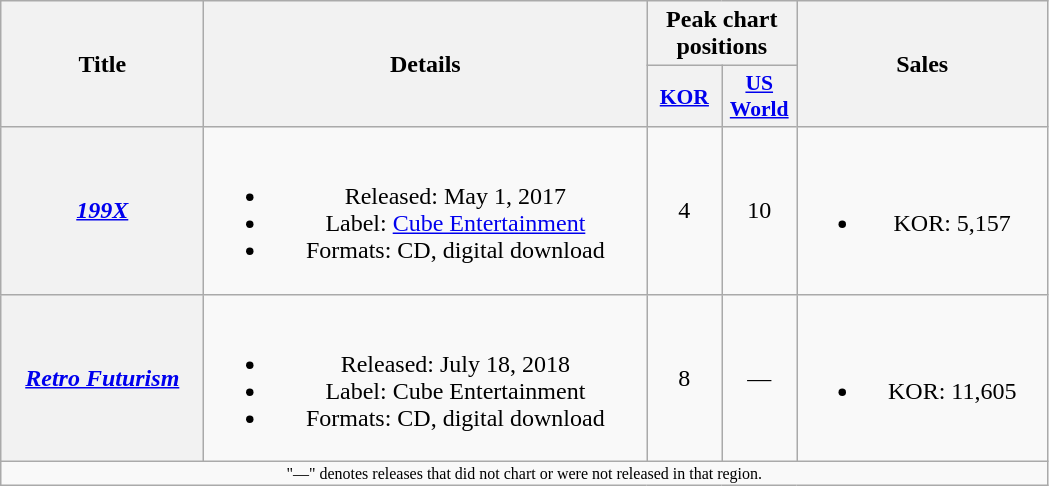<table class="wikitable plainrowheaders" style="text-align:center;">
<tr>
<th scope="col" rowspan="2" style="width:8em;">Title</th>
<th scope="col" rowspan="2" style="width:18em;">Details</th>
<th colspan="2" scope="col" style="width:4em;">Peak chart positions</th>
<th scope="col" rowspan="2" style="width:10em;">Sales</th>
</tr>
<tr>
<th scope="col" style="width:3em;font-size:90%;"><a href='#'>KOR</a><br></th>
<th scope="col" style="width:3em;font-size:90%;"><a href='#'>US<br>World</a><br></th>
</tr>
<tr>
<th scope="row"><em><a href='#'>199X</a></em></th>
<td><br><ul><li>Released: May 1, 2017</li><li>Label: <a href='#'>Cube Entertainment</a></li><li>Formats: CD, digital download</li></ul></td>
<td>4</td>
<td>10</td>
<td><br><ul><li>KOR: 5,157</li></ul></td>
</tr>
<tr>
<th scope="row"><em><a href='#'>Retro Futurism</a></em></th>
<td><br><ul><li>Released: July 18, 2018</li><li>Label: Cube Entertainment</li><li>Formats: CD, digital download</li></ul></td>
<td>8</td>
<td>—</td>
<td><br><ul><li>KOR: 11,605</li></ul></td>
</tr>
<tr>
<td colspan="5" style="font-size:8pt;">"—" denotes releases that did not chart or were not released in that region.</td>
</tr>
</table>
